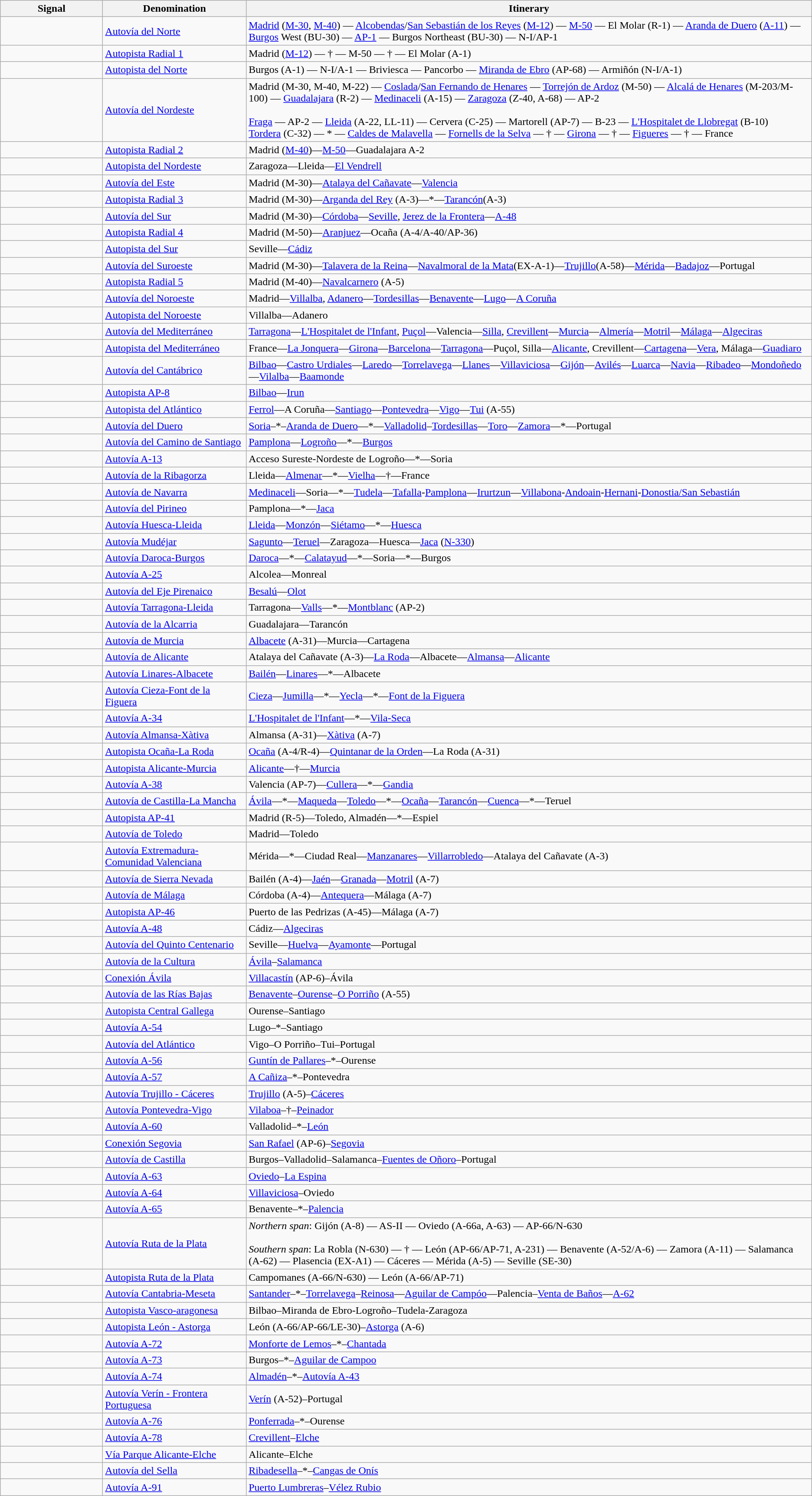<table class="wikitable">
<tr>
<th width="150px">Signal</th>
<th>Denomination</th>
<th>Itinerary</th>
</tr>
<tr>
<td></td>
<td><a href='#'>Autovía del Norte</a></td>
<td><a href='#'>Madrid</a> (<a href='#'>M-30</a>, <a href='#'>M-40</a>) — <a href='#'>Alcobendas</a>/<a href='#'>San Sebastián de los Reyes</a> (<a href='#'>M-12</a>) — <a href='#'>M-50</a> — El Molar (R-1) — <a href='#'>Aranda de Duero</a> (<a href='#'>A-11</a>) — <a href='#'>Burgos</a> West (BU-30) — <a href='#'>AP-1</a> — Burgos Northeast (BU-30) — N-I/AP-1</td>
</tr>
<tr>
<td></td>
<td><a href='#'>Autopista Radial 1</a></td>
<td>Madrid (<a href='#'>M-12</a>) — † — M-50 — † — El Molar (A-1)</td>
</tr>
<tr>
<td></td>
<td><a href='#'>Autopista del Norte</a></td>
<td>Burgos (A-1) — N-I/A-1 — Briviesca — Pancorbo — <a href='#'>Miranda de Ebro</a> (AP-68) — Armiñón (N-I/A-1)</td>
</tr>
<tr>
<td></td>
<td><a href='#'>Autovía del Nordeste</a></td>
<td>Madrid (M-30, M-40, M-22) — <a href='#'>Coslada</a>/<a href='#'>San Fernando de Henares</a> — <a href='#'>Torrejón de Ardoz</a> (M-50) — <a href='#'>Alcalá de Henares</a> (M-203/M-100) — <a href='#'>Guadalajara</a> (R-2) — <a href='#'>Medinaceli</a> (A-15) — <a href='#'>Zaragoza</a> (Z-40, A-68) — AP-2<br><br><a href='#'>Fraga</a> — AP-2 — <a href='#'>Lleida</a> (A-22, LL-11) — Cervera (C-25) — Martorell (AP-7) — B-23 — <a href='#'>L'Hospitalet de Llobregat</a> (B-10)<br>
<a href='#'>Tordera</a> (C-32) — * — <a href='#'>Caldes de Malavella</a> — <a href='#'>Fornells de la Selva</a> —  † — <a href='#'>Girona</a> —  † — <a href='#'>Figueres</a>  —  † — France</td>
</tr>
<tr>
<td></td>
<td><a href='#'>Autopista Radial 2</a></td>
<td>Madrid (<a href='#'>M-40</a>)—<a href='#'>M-50</a>—Guadalajara A-2</td>
</tr>
<tr>
<td></td>
<td><a href='#'>Autopista del Nordeste</a></td>
<td>Zaragoza—Lleida—<a href='#'>El Vendrell</a></td>
</tr>
<tr>
<td></td>
<td><a href='#'>Autovía del Este</a></td>
<td>Madrid (M-30)—<a href='#'>Atalaya del Cañavate</a>—<a href='#'>Valencia</a></td>
</tr>
<tr>
<td></td>
<td><a href='#'>Autopista Radial 3</a></td>
<td>Madrid (M-30)—<a href='#'>Arganda del Rey</a> (A-3)—*—<a href='#'>Tarancón</a>(A-3)</td>
</tr>
<tr>
<td></td>
<td><a href='#'>Autovía del Sur</a></td>
<td>Madrid (M-30)—<a href='#'>Córdoba</a>—<a href='#'>Seville</a>, <a href='#'>Jerez de la Frontera</a>—<a href='#'>A-48</a></td>
</tr>
<tr>
<td></td>
<td><a href='#'>Autopista Radial 4</a></td>
<td>Madrid (M-50)—<a href='#'>Aranjuez</a>—Ocaña (A-4/A-40/AP-36)</td>
</tr>
<tr>
<td></td>
<td><a href='#'>Autopista del Sur</a></td>
<td>Seville—<a href='#'>Cádiz</a></td>
</tr>
<tr>
<td></td>
<td><a href='#'>Autovía del Suroeste</a></td>
<td>Madrid (M-30)—<a href='#'>Talavera de la Reina</a>—<a href='#'>Navalmoral de la Mata</a>(EX-A-1)—<a href='#'>Trujillo</a>(A-58)—<a href='#'>Mérida</a>—<a href='#'>Badajoz</a>—Portugal</td>
</tr>
<tr>
<td></td>
<td><a href='#'>Autopista Radial 5</a></td>
<td>Madrid (M-40)—<a href='#'>Navalcarnero</a> (A-5)</td>
</tr>
<tr>
<td></td>
<td><a href='#'>Autovía del Noroeste</a></td>
<td>Madrid—<a href='#'>Villalba</a>, <a href='#'>Adanero</a>—<a href='#'>Tordesillas</a>—<a href='#'>Benavente</a>—<a href='#'>Lugo</a>—<a href='#'>A Coruña</a></td>
</tr>
<tr>
<td></td>
<td><a href='#'>Autopista del Noroeste</a></td>
<td>Villalba—Adanero</td>
</tr>
<tr>
<td></td>
<td><a href='#'>Autovía del Mediterráneo</a></td>
<td><a href='#'>Tarragona</a>—<a href='#'>L'Hospitalet de l'Infant</a>, <a href='#'>Puçol</a>—Valencia—<a href='#'>Silla</a>, <a href='#'>Crevillent</a>—<a href='#'>Murcia</a>—<a href='#'>Almería</a>—<a href='#'>Motril</a>—<a href='#'>Málaga</a>—<a href='#'>Algeciras</a></td>
</tr>
<tr>
<td></td>
<td><a href='#'>Autopista del Mediterráneo</a></td>
<td>France—<a href='#'>La Jonquera</a>—<a href='#'>Girona</a>—<a href='#'>Barcelona</a>—<a href='#'>Tarragona</a>—Puçol, Silla—<a href='#'>Alicante</a>, Crevillent—<a href='#'>Cartagena</a>—<a href='#'>Vera</a>,  Málaga—<a href='#'>Guadiaro</a></td>
</tr>
<tr>
<td></td>
<td><a href='#'>Autovía del Cantábrico</a></td>
<td><a href='#'>Bilbao</a>—<a href='#'>Castro Urdiales</a>—<a href='#'>Laredo</a>—<a href='#'>Torrelavega</a>—<a href='#'>Llanes</a>—<a href='#'>Villaviciosa</a>—<a href='#'>Gijón</a>—<a href='#'>Avilés</a>—<a href='#'>Luarca</a>—<a href='#'>Navia</a>—<a href='#'>Ribadeo</a>—<a href='#'>Mondoñedo</a>—<a href='#'>Vilalba</a>—<a href='#'>Baamonde</a></td>
</tr>
<tr>
<td></td>
<td><a href='#'>Autopista AP-8</a></td>
<td><a href='#'>Bilbao</a>—<a href='#'>Irun</a></td>
</tr>
<tr>
<td></td>
<td><a href='#'>Autopista del Atlántico</a></td>
<td><a href='#'>Ferrol</a>—A Coruña—<a href='#'>Santiago</a>—<a href='#'>Pontevedra</a>—<a href='#'>Vigo</a>—<a href='#'>Tui</a> (A-55)</td>
</tr>
<tr>
<td></td>
<td><a href='#'>Autovía del Duero</a></td>
<td><a href='#'>Soria</a>–*–<a href='#'>Aranda de Duero</a>—*—<a href='#'>Valladolid</a>–<a href='#'>Tordesillas</a>—<a href='#'>Toro</a>—<a href='#'>Zamora</a>—*—Portugal</td>
</tr>
<tr>
<td></td>
<td><a href='#'>Autovía del Camino de Santiago</a></td>
<td><a href='#'>Pamplona</a>—<a href='#'>Logroño</a>—*—<a href='#'>Burgos</a></td>
</tr>
<tr>
<td></td>
<td><a href='#'>Autovía A-13</a></td>
<td>Acceso Sureste-Nordeste de Logroño—*—Soria</td>
</tr>
<tr>
<td></td>
<td><a href='#'>Autovía de la Ribagorza</a></td>
<td>Lleida—<a href='#'>Almenar</a>—*—<a href='#'>Vielha</a>—†—France</td>
</tr>
<tr>
<td></td>
<td><a href='#'>Autovía de Navarra</a></td>
<td><a href='#'>Medinaceli</a>—Soria—*—<a href='#'>Tudela</a>—<a href='#'>Tafalla</a>-<a href='#'>Pamplona</a>—<a href='#'>Irurtzun</a>—<a href='#'>Villabona</a>-<a href='#'>Andoain</a>-<a href='#'>Hernani</a>-<a href='#'>Donostia/San Sebastián</a></td>
</tr>
<tr>
<td></td>
<td><a href='#'>Autovía del Pirineo</a></td>
<td>Pamplona—*—<a href='#'>Jaca</a></td>
</tr>
<tr>
<td></td>
<td><a href='#'>Autovía Huesca-Lleida</a></td>
<td><a href='#'>Lleida</a>—<a href='#'>Monzón</a>—<a href='#'>Siétamo</a>—*—<a href='#'>Huesca</a></td>
</tr>
<tr>
<td></td>
<td><a href='#'>Autovía Mudéjar</a></td>
<td><a href='#'>Sagunto</a>—<a href='#'>Teruel</a>—Zaragoza—Huesca—<a href='#'>Jaca</a> (<a href='#'>N-330</a>)</td>
</tr>
<tr>
<td></td>
<td><a href='#'>Autovía Daroca-Burgos</a></td>
<td><a href='#'>Daroca</a>—*—<a href='#'>Calatayud</a>—*—Soria—*—Burgos</td>
</tr>
<tr>
<td></td>
<td><a href='#'>Autovía A-25</a></td>
<td>Alcolea—Monreal</td>
</tr>
<tr>
<td></td>
<td><a href='#'>Autovía del Eje Pirenaico</a></td>
<td><a href='#'>Besalú</a>—<a href='#'>Olot</a></td>
</tr>
<tr>
<td></td>
<td><a href='#'>Autovía Tarragona-Lleida</a></td>
<td>Tarragona—<a href='#'>Valls</a>—*—<a href='#'>Montblanc</a> (AP-2)</td>
</tr>
<tr>
<td></td>
<td><a href='#'>Autovía de la Alcarria</a></td>
<td>Guadalajara—Tarancón</td>
</tr>
<tr>
<td></td>
<td><a href='#'>Autovía de Murcia</a></td>
<td><a href='#'>Albacete</a> (A-31)—Murcia—Cartagena</td>
</tr>
<tr>
<td></td>
<td><a href='#'>Autovía de Alicante</a></td>
<td>Atalaya del Cañavate (A-3)—<a href='#'>La Roda</a>—Albacete—<a href='#'>Almansa</a>—<a href='#'>Alicante</a></td>
</tr>
<tr>
<td></td>
<td><a href='#'>Autovía Linares-Albacete</a></td>
<td><a href='#'>Bailén</a>—<a href='#'>Linares</a>—*—Albacete</td>
</tr>
<tr>
<td></td>
<td><a href='#'>Autovía Cieza-Font de la Figuera</a></td>
<td><a href='#'>Cieza</a>—<a href='#'>Jumilla</a>—*—<a href='#'>Yecla</a>—*—<a href='#'>Font de la Figuera</a></td>
</tr>
<tr>
<td></td>
<td><a href='#'>Autovía A-34</a></td>
<td><a href='#'>L'Hospitalet de l'Infant</a>—*—<a href='#'>Vila-Seca</a></td>
</tr>
<tr>
<td></td>
<td><a href='#'>Autovía Almansa-Xàtiva</a></td>
<td>Almansa (A-31)—<a href='#'>Xàtiva</a> (A-7)</td>
</tr>
<tr>
<td></td>
<td><a href='#'>Autopista Ocaña-La Roda</a></td>
<td><a href='#'>Ocaña</a> (A-4/R-4)—<a href='#'>Quintanar de la Orden</a>—La Roda (A-31)</td>
</tr>
<tr>
<td></td>
<td><a href='#'>Autopista Alicante-Murcia</a></td>
<td><a href='#'>Alicante</a>—†—<a href='#'>Murcia</a></td>
</tr>
<tr>
<td></td>
<td><a href='#'>Autovía A-38</a></td>
<td>Valencia (AP-7)—<a href='#'>Cullera</a>—*—<a href='#'>Gandia</a></td>
</tr>
<tr>
<td></td>
<td><a href='#'>Autovía de Castilla-La Mancha</a></td>
<td><a href='#'>Ávila</a>—*—<a href='#'>Maqueda</a>—<a href='#'>Toledo</a>—*—<a href='#'>Ocaña</a>—<a href='#'>Tarancón</a>—<a href='#'>Cuenca</a>—*—Teruel</td>
</tr>
<tr>
<td></td>
<td><a href='#'>Autopista AP-41</a></td>
<td>Madrid (R-5)—Toledo, Almadén—*—Espiel</td>
</tr>
<tr>
<td></td>
<td><a href='#'>Autovía de Toledo</a></td>
<td>Madrid—Toledo</td>
</tr>
<tr>
<td></td>
<td><a href='#'>Autovía Extremadura-Comunidad Valenciana</a></td>
<td>Mérida—*—Ciudad Real—<a href='#'>Manzanares</a>—<a href='#'>Villarrobledo</a>—Atalaya del Cañavate (A-3)</td>
</tr>
<tr>
<td></td>
<td><a href='#'>Autovía de Sierra Nevada</a></td>
<td>Bailén (A-4)—<a href='#'>Jaén</a>—<a href='#'>Granada</a>—<a href='#'>Motril</a> (A-7)</td>
</tr>
<tr>
<td></td>
<td><a href='#'>Autovía de Málaga</a></td>
<td>Córdoba (A-4)—<a href='#'>Antequera</a>—Málaga (A-7)</td>
</tr>
<tr>
<td></td>
<td><a href='#'>Autopista AP-46</a></td>
<td>Puerto de las Pedrizas (A-45)—Málaga (A-7)</td>
</tr>
<tr>
<td></td>
<td><a href='#'>Autovía A-48</a></td>
<td>Cádiz—<a href='#'>Algeciras</a></td>
</tr>
<tr>
<td></td>
<td><a href='#'>Autovía del Quinto Centenario</a></td>
<td>Seville—<a href='#'>Huelva</a>—<a href='#'>Ayamonte</a>—Portugal</td>
</tr>
<tr>
<td></td>
<td><a href='#'>Autovía de la Cultura</a></td>
<td><a href='#'>Ávila</a>–<a href='#'>Salamanca</a></td>
</tr>
<tr>
<td></td>
<td><a href='#'>Conexión Ávila</a></td>
<td><a href='#'>Villacastín</a> (AP-6)–Ávila</td>
</tr>
<tr>
<td></td>
<td><a href='#'>Autovía de las Rías Bajas</a></td>
<td><a href='#'>Benavente</a>–<a href='#'>Ourense</a>–<a href='#'>O Porriño</a> (A-55)</td>
</tr>
<tr>
<td></td>
<td><a href='#'>Autopista Central Gallega</a></td>
<td>Ourense–Santiago</td>
</tr>
<tr>
<td></td>
<td><a href='#'>Autovía A-54</a></td>
<td>Lugo–*–Santiago</td>
</tr>
<tr>
<td></td>
<td><a href='#'>Autovía del Atlántico</a></td>
<td>Vigo–O Porriño–Tui–Portugal</td>
</tr>
<tr>
<td></td>
<td><a href='#'>Autovía A-56</a></td>
<td><a href='#'>Guntín de Pallares</a>–*–Ourense</td>
</tr>
<tr>
<td></td>
<td><a href='#'>Autovía A-57</a></td>
<td><a href='#'>A Cañiza</a>–*–Pontevedra</td>
</tr>
<tr>
<td></td>
<td><a href='#'>Autovía Trujillo - Cáceres</a></td>
<td><a href='#'>Trujillo</a> (A-5)–<a href='#'>Cáceres</a></td>
</tr>
<tr>
<td></td>
<td><a href='#'>Autovía Pontevedra-Vigo</a></td>
<td><a href='#'>Vilaboa</a>–†–<a href='#'>Peinador</a></td>
</tr>
<tr>
<td></td>
<td><a href='#'>Autovía A-60</a></td>
<td>Valladolid–*–<a href='#'>León</a></td>
</tr>
<tr>
<td></td>
<td><a href='#'>Conexión Segovia</a></td>
<td><a href='#'>San Rafael</a> (AP-6)–<a href='#'>Segovia</a></td>
</tr>
<tr>
<td></td>
<td><a href='#'>Autovía de Castilla</a></td>
<td>Burgos–Valladolid–Salamanca–<a href='#'>Fuentes de Oñoro</a>–Portugal</td>
</tr>
<tr>
<td></td>
<td><a href='#'>Autovía A-63</a></td>
<td><a href='#'>Oviedo</a>–<a href='#'>La Espina</a></td>
</tr>
<tr>
<td></td>
<td><a href='#'>Autovía A-64</a></td>
<td><a href='#'>Villaviciosa</a>–Oviedo</td>
</tr>
<tr>
<td></td>
<td><a href='#'>Autovía A-65</a></td>
<td>Benavente–*–<a href='#'>Palencia</a></td>
</tr>
<tr>
<td></td>
<td><a href='#'>Autovía Ruta de la Plata</a></td>
<td><em>Northern span</em>: Gijón (A-8) — AS-II — Oviedo (A-66a, A-63) — AP-66/N-630<br><br><em>Southern span</em>: La Robla (N-630) — † — León (AP-66/AP-71, A-231) — Benavente (A-52/A-6) — Zamora (A-11) — Salamanca (A-62) — Plasencia (EX-A1) — Cáceres — Mérida (A-5) — Seville (SE-30)</td>
</tr>
<tr>
<td></td>
<td><a href='#'>Autopista Ruta de la Plata</a></td>
<td>Campomanes (A-66/N-630) — León (A-66/AP-71)</td>
</tr>
<tr>
<td></td>
<td><a href='#'>Autovía Cantabria-Meseta</a></td>
<td><a href='#'>Santander</a>–*–<a href='#'>Torrelavega</a>–<a href='#'>Reinosa</a>—<a href='#'>Aguilar de Campóo</a>—Palencia–<a href='#'>Venta de Baños</a>—<a href='#'>A-62</a></td>
</tr>
<tr>
<td></td>
<td><a href='#'>Autopista Vasco-aragonesa</a></td>
<td>Bilbao–Miranda de Ebro-Logroño–Tudela-Zaragoza</td>
</tr>
<tr>
<td></td>
<td><a href='#'>Autopista León - Astorga</a></td>
<td>León (A-66/AP-66/LE-30)–<a href='#'>Astorga</a> (A-6)</td>
</tr>
<tr>
<td></td>
<td><a href='#'>Autovía A-72</a></td>
<td><a href='#'>Monforte de Lemos</a>–*–<a href='#'>Chantada</a></td>
</tr>
<tr>
<td></td>
<td><a href='#'>Autovía A-73</a></td>
<td>Burgos–*–<a href='#'>Aguilar de Campoo</a></td>
</tr>
<tr>
<td></td>
<td><a href='#'>Autovía A-74</a></td>
<td><a href='#'>Almadén</a>–*–<a href='#'>Autovía A-43</a></td>
</tr>
<tr>
<td></td>
<td><a href='#'>Autovía Verín - Frontera Portuguesa</a></td>
<td><a href='#'>Verín</a> (A-52)–Portugal</td>
</tr>
<tr>
<td></td>
<td><a href='#'>Autovía A-76</a></td>
<td><a href='#'>Ponferrada</a>–*–Ourense</td>
</tr>
<tr>
<td></td>
<td><a href='#'>Autovía A-78</a></td>
<td><a href='#'>Crevillent</a>–<a href='#'>Elche</a></td>
</tr>
<tr>
<td></td>
<td><a href='#'>Vía Parque Alicante-Elche</a></td>
<td>Alicante–Elche</td>
</tr>
<tr>
<td></td>
<td><a href='#'>Autovía del Sella</a></td>
<td><a href='#'>Ribadesella</a>–*–<a href='#'>Cangas de Onís</a></td>
</tr>
<tr>
<td></td>
<td><a href='#'>Autovía A-91</a></td>
<td><a href='#'>Puerto Lumbreras</a>–<a href='#'>Vélez Rubio</a></td>
</tr>
</table>
